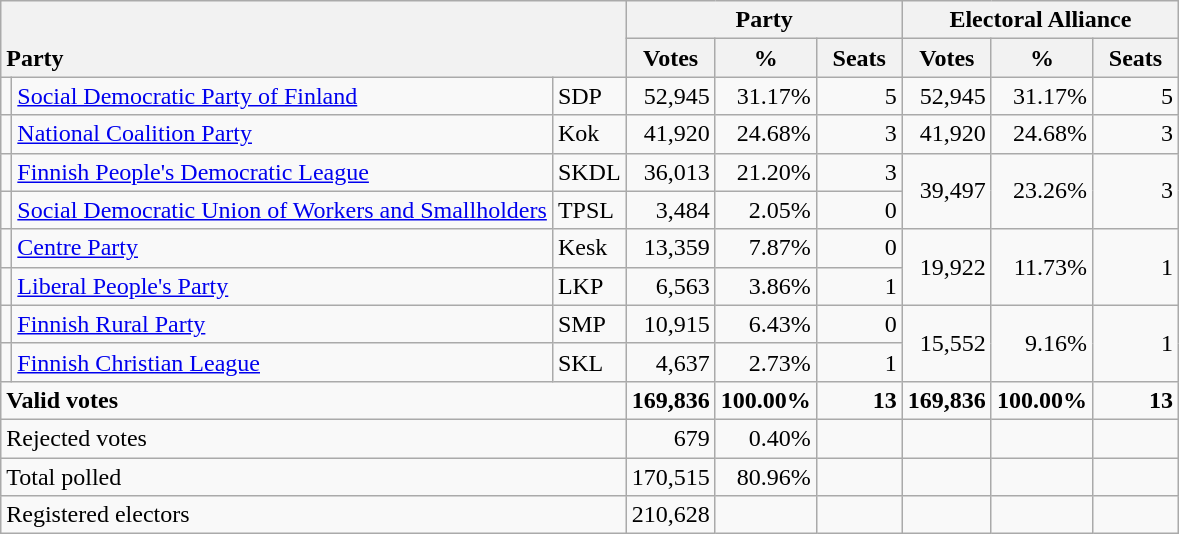<table class="wikitable" border="1" style="text-align:right;">
<tr>
<th style="text-align:left;" valign=bottom rowspan=2 colspan=3>Party</th>
<th colspan=3>Party</th>
<th colspan=3>Electoral Alliance</th>
</tr>
<tr>
<th align=center valign=bottom width="50">Votes</th>
<th align=center valign=bottom width="50">%</th>
<th align=center valign=bottom width="50">Seats</th>
<th align=center valign=bottom width="50">Votes</th>
<th align=center valign=bottom width="50">%</th>
<th align=center valign=bottom width="50">Seats</th>
</tr>
<tr>
<td></td>
<td align=left style="white-space: nowrap;"><a href='#'>Social Democratic Party of Finland</a></td>
<td align=left>SDP</td>
<td>52,945</td>
<td>31.17%</td>
<td>5</td>
<td>52,945</td>
<td>31.17%</td>
<td>5</td>
</tr>
<tr>
<td></td>
<td align=left><a href='#'>National Coalition Party</a></td>
<td align=left>Kok</td>
<td>41,920</td>
<td>24.68%</td>
<td>3</td>
<td>41,920</td>
<td>24.68%</td>
<td>3</td>
</tr>
<tr>
<td></td>
<td align=left><a href='#'>Finnish People's Democratic League</a></td>
<td align=left>SKDL</td>
<td>36,013</td>
<td>21.20%</td>
<td>3</td>
<td rowspan=2>39,497</td>
<td rowspan=2>23.26%</td>
<td rowspan=2>3</td>
</tr>
<tr>
<td></td>
<td align=left><a href='#'>Social Democratic Union of Workers and Smallholders</a></td>
<td align=left>TPSL</td>
<td>3,484</td>
<td>2.05%</td>
<td>0</td>
</tr>
<tr>
<td></td>
<td align=left><a href='#'>Centre Party</a></td>
<td align=left>Kesk</td>
<td>13,359</td>
<td>7.87%</td>
<td>0</td>
<td rowspan=2>19,922</td>
<td rowspan=2>11.73%</td>
<td rowspan=2>1</td>
</tr>
<tr>
<td></td>
<td align=left><a href='#'>Liberal People's Party</a></td>
<td align=left>LKP</td>
<td>6,563</td>
<td>3.86%</td>
<td>1</td>
</tr>
<tr>
<td></td>
<td align=left><a href='#'>Finnish Rural Party</a></td>
<td align=left>SMP</td>
<td>10,915</td>
<td>6.43%</td>
<td>0</td>
<td rowspan=2>15,552</td>
<td rowspan=2>9.16%</td>
<td rowspan=2>1</td>
</tr>
<tr>
<td></td>
<td align=left><a href='#'>Finnish Christian League</a></td>
<td align=left>SKL</td>
<td>4,637</td>
<td>2.73%</td>
<td>1</td>
</tr>
<tr style="font-weight:bold">
<td align=left colspan=3>Valid votes</td>
<td>169,836</td>
<td>100.00%</td>
<td>13</td>
<td>169,836</td>
<td>100.00%</td>
<td>13</td>
</tr>
<tr>
<td align=left colspan=3>Rejected votes</td>
<td>679</td>
<td>0.40%</td>
<td></td>
<td></td>
<td></td>
<td></td>
</tr>
<tr>
<td align=left colspan=3>Total polled</td>
<td>170,515</td>
<td>80.96%</td>
<td></td>
<td></td>
<td></td>
<td></td>
</tr>
<tr>
<td align=left colspan=3>Registered electors</td>
<td>210,628</td>
<td></td>
<td></td>
<td></td>
<td></td>
<td></td>
</tr>
</table>
